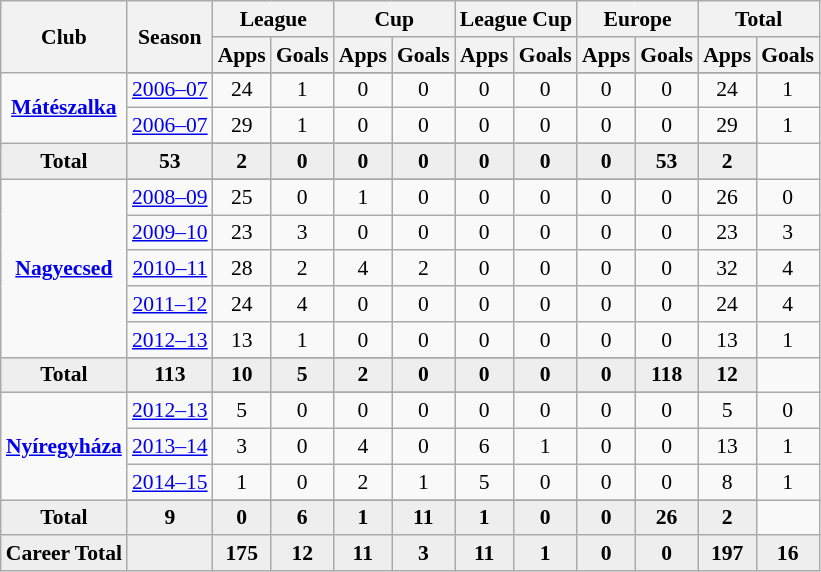<table class="wikitable" style="font-size:90%; text-align: center;">
<tr>
<th rowspan="2">Club</th>
<th rowspan="2">Season</th>
<th colspan="2">League</th>
<th colspan="2">Cup</th>
<th colspan="2">League Cup</th>
<th colspan="2">Europe</th>
<th colspan="2">Total</th>
</tr>
<tr>
<th>Apps</th>
<th>Goals</th>
<th>Apps</th>
<th>Goals</th>
<th>Apps</th>
<th>Goals</th>
<th>Apps</th>
<th>Goals</th>
<th>Apps</th>
<th>Goals</th>
</tr>
<tr ||-||-||-|->
<td rowspan="4" valign="center"><strong><a href='#'>Mátészalka</a></strong></td>
</tr>
<tr>
<td><a href='#'>2006–07</a></td>
<td>24</td>
<td>1</td>
<td>0</td>
<td>0</td>
<td>0</td>
<td>0</td>
<td>0</td>
<td>0</td>
<td>24</td>
<td>1</td>
</tr>
<tr>
<td><a href='#'>2006–07</a></td>
<td>29</td>
<td>1</td>
<td>0</td>
<td>0</td>
<td>0</td>
<td>0</td>
<td>0</td>
<td>0</td>
<td>29</td>
<td>1</td>
</tr>
<tr>
</tr>
<tr style="font-weight:bold; background-color:#eeeeee;">
<td>Total</td>
<td>53</td>
<td>2</td>
<td>0</td>
<td>0</td>
<td>0</td>
<td>0</td>
<td>0</td>
<td>0</td>
<td>53</td>
<td>2</td>
</tr>
<tr>
<td rowspan="7" valign="center"><strong><a href='#'>Nagyecsed</a></strong></td>
</tr>
<tr>
<td><a href='#'>2008–09</a></td>
<td>25</td>
<td>0</td>
<td>1</td>
<td>0</td>
<td>0</td>
<td>0</td>
<td>0</td>
<td>0</td>
<td>26</td>
<td>0</td>
</tr>
<tr>
<td><a href='#'>2009–10</a></td>
<td>23</td>
<td>3</td>
<td>0</td>
<td>0</td>
<td>0</td>
<td>0</td>
<td>0</td>
<td>0</td>
<td>23</td>
<td>3</td>
</tr>
<tr>
<td><a href='#'>2010–11</a></td>
<td>28</td>
<td>2</td>
<td>4</td>
<td>2</td>
<td>0</td>
<td>0</td>
<td>0</td>
<td>0</td>
<td>32</td>
<td>4</td>
</tr>
<tr>
<td><a href='#'>2011–12</a></td>
<td>24</td>
<td>4</td>
<td>0</td>
<td>0</td>
<td>0</td>
<td>0</td>
<td>0</td>
<td>0</td>
<td>24</td>
<td>4</td>
</tr>
<tr>
<td><a href='#'>2012–13</a></td>
<td>13</td>
<td>1</td>
<td>0</td>
<td>0</td>
<td>0</td>
<td>0</td>
<td>0</td>
<td>0</td>
<td>13</td>
<td>1</td>
</tr>
<tr>
</tr>
<tr style="font-weight:bold; background-color:#eeeeee;">
<td>Total</td>
<td>113</td>
<td>10</td>
<td>5</td>
<td>2</td>
<td>0</td>
<td>0</td>
<td>0</td>
<td>0</td>
<td>118</td>
<td>12</td>
</tr>
<tr>
<td rowspan="5" valign="center"><strong><a href='#'>Nyíregyháza</a></strong></td>
</tr>
<tr>
<td><a href='#'>2012–13</a></td>
<td>5</td>
<td>0</td>
<td>0</td>
<td>0</td>
<td>0</td>
<td>0</td>
<td>0</td>
<td>0</td>
<td>5</td>
<td>0</td>
</tr>
<tr>
<td><a href='#'>2013–14</a></td>
<td>3</td>
<td>0</td>
<td>4</td>
<td>0</td>
<td>6</td>
<td>1</td>
<td>0</td>
<td>0</td>
<td>13</td>
<td>1</td>
</tr>
<tr>
<td><a href='#'>2014–15</a></td>
<td>1</td>
<td>0</td>
<td>2</td>
<td>1</td>
<td>5</td>
<td>0</td>
<td>0</td>
<td>0</td>
<td>8</td>
<td>1</td>
</tr>
<tr>
</tr>
<tr style="font-weight:bold; background-color:#eeeeee;">
<td>Total</td>
<td>9</td>
<td>0</td>
<td>6</td>
<td>1</td>
<td>11</td>
<td>1</td>
<td>0</td>
<td>0</td>
<td>26</td>
<td>2</td>
</tr>
<tr style="font-weight:bold; background-color:#eeeeee;">
<td rowspan="1" valign="top"><strong>Career Total</strong></td>
<td></td>
<td><strong>175</strong></td>
<td><strong>12</strong></td>
<td><strong>11</strong></td>
<td><strong>3</strong></td>
<td><strong>11</strong></td>
<td><strong>1</strong></td>
<td><strong>0</strong></td>
<td><strong>0</strong></td>
<td><strong>197</strong></td>
<td><strong>16</strong></td>
</tr>
</table>
